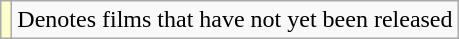<table class="wikitable">
<tr>
<td style="background:#FFFFCC;"></td>
<td>Denotes films that have not yet been released</td>
</tr>
</table>
